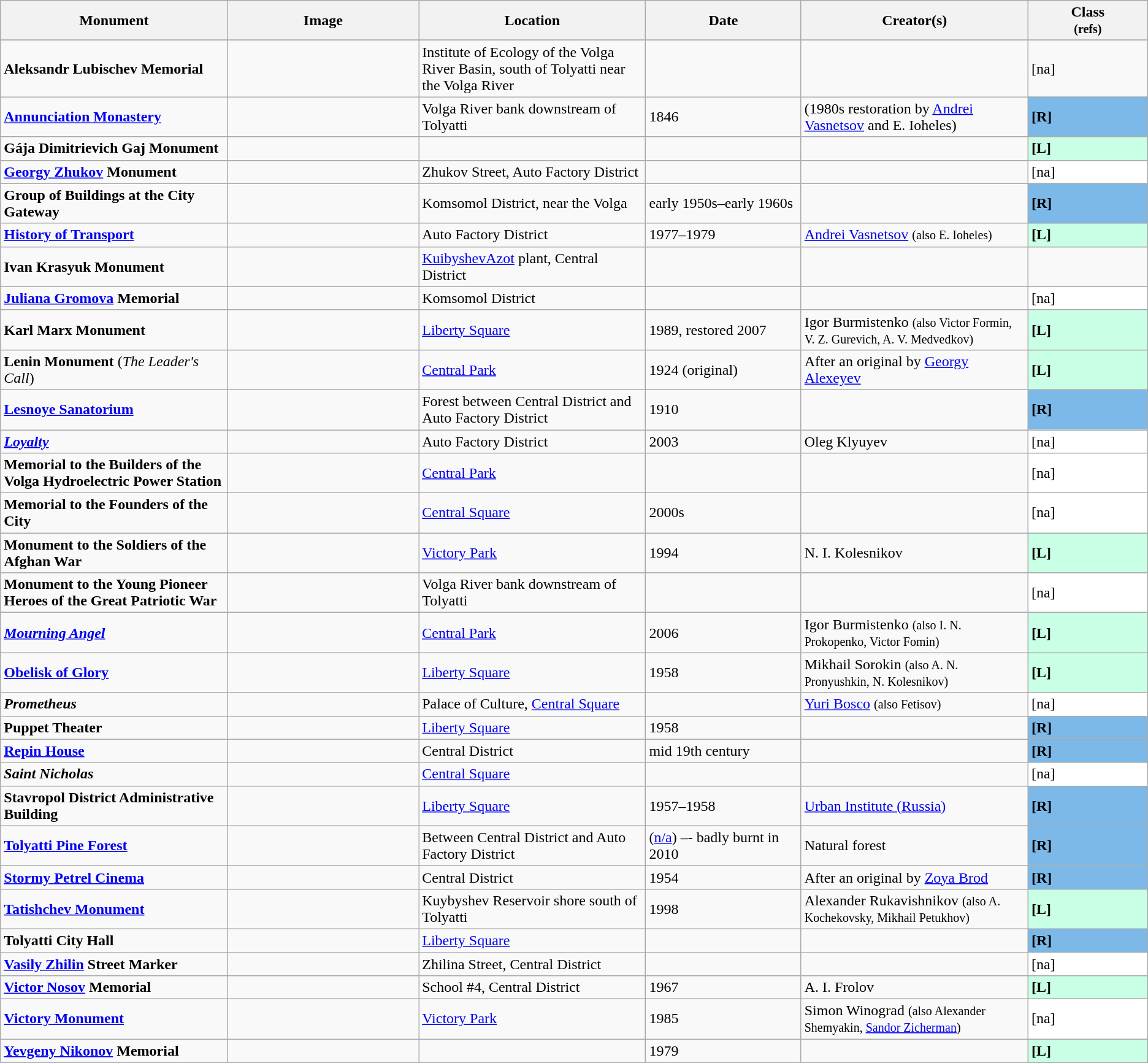<table class="wikitable sortable">
<tr>
<th style="width:19%">Monument</th>
<th style="width:16%">Image</th>
<th style="width:19%">Location</th>
<th style="width:13%">Date</th>
<th style="width:19%">Creator(s)</th>
<th style="width:10%">Class<br><small>(refs)</small></th>
</tr>
<tr>
</tr>
<tr>
<td><strong>Aleksandr Lubischev Memorial</strong></td>
<td></td>
<td>Institute of Ecology of the Volga River Basin, south of Tolyatti near the Volga River</td>
<td></td>
<td></td>
<td style="background-color:#white">[na]</td>
</tr>
<tr>
<td><strong><a href='#'>Annunciation Monastery</a></strong></td>
<td></td>
<td>Volga River bank downstream of Tolyatti</td>
<td>1846</td>
<td>(1980s restoration by <a href='#'>Andrei Vasnetsov</a> and E. Ioheles)</td>
<td style="background-color:#7CB9E8"><strong>[R]</strong><br></td>
</tr>
<tr>
<td><strong>Gája Dimitrievich Gaj Monument</strong></td>
<td></td>
<td></td>
<td></td>
<td></td>
<td style="background-color:#C9FFE5"><strong>[L]</strong></td>
</tr>
<tr>
<td><strong><a href='#'>Georgy Zhukov</a> Monument</strong></td>
<td></td>
<td>Zhukov Street, Auto Factory District</td>
<td></td>
<td></td>
<td style="background-color:white">[na]</td>
</tr>
<tr>
<td><strong>Group of Buildings at the City Gateway</strong></td>
<td></td>
<td>Komsomol District, near the Volga</td>
<td>early 1950s–early 1960s</td>
<td></td>
<td style="background-color:#7CB9E8"><strong>[R]</strong><br></td>
</tr>
<tr>
<td><strong><a href='#'>History of Transport</a></strong></td>
<td></td>
<td>Auto Factory District</td>
<td>1977–1979</td>
<td><a href='#'>Andrei Vasnetsov</a> <small>(also E. Ioheles)</small></td>
<td style="background-color:#C9FFE5"><strong>[L]</strong><br></td>
</tr>
<tr>
<td><strong>Ivan Krasyuk Monument</strong></td>
<td></td>
<td><a href='#'>KuibyshevAzot</a> plant, Central District</td>
<td></td>
<td></td>
</tr>
<tr>
<td><strong><a href='#'>Juliana Gromova</a> Memorial</strong></td>
<td></td>
<td>Komsomol District</td>
<td></td>
<td></td>
<td style="background-color:white">[na]</td>
</tr>
<tr>
<td><strong>Karl Marx Monument</strong></td>
<td></td>
<td><a href='#'>Liberty Square</a></td>
<td>1989, restored 2007</td>
<td>Igor Burmistenko <small>(also Victor Formin, V. Z. Gurevich, A. V. Medvedkov)</small></td>
<td style="background-color:#C9FFE5"><strong>[L]</strong><br></td>
</tr>
<tr>
<td><strong>Lenin Monument</strong> (<em>The Leader's Call</em>)</td>
<td></td>
<td><a href='#'>Central Park</a></td>
<td>1924 (original)</td>
<td>After an original by <a href='#'>Georgy Alexeyev</a></td>
<td style="background-color:#C9FFE5"><strong>[L]</strong></td>
</tr>
<tr>
<td><strong><a href='#'>Lesnoye Sanatorium</a></strong></td>
<td></td>
<td>Forest between Central District and Auto Factory District</td>
<td>1910</td>
<td></td>
<td style="background-color:#7CB9E8"><strong>[R]</strong><br></td>
</tr>
<tr>
<td><strong><em><a href='#'>Loyalty</a></em></strong></td>
<td></td>
<td>Auto Factory District</td>
<td>2003</td>
<td>Oleg Klyuyev</td>
<td style="background-color:white">[na]</td>
</tr>
<tr>
<td><strong>Memorial to the Builders of the Volga Hydroelectric Power Station</strong></td>
<td></td>
<td><a href='#'>Central Park</a></td>
<td></td>
<td></td>
<td style="background-color:white">[na]</td>
</tr>
<tr>
<td><strong>Memorial to the Founders of the City</strong></td>
<td></td>
<td><a href='#'>Central Square</a></td>
<td>2000s</td>
<td></td>
<td style="background-color:white">[na]</td>
</tr>
<tr>
<td><strong>Monument to the Soldiers of the Afghan War</strong></td>
<td></td>
<td><a href='#'>Victory Park</a></td>
<td>1994</td>
<td>N. I. Kolesnikov</td>
<td style="background-color:#C9FFE5"><strong>[L]</strong></td>
</tr>
<tr>
<td><strong>Monument to the Young Pioneer Heroes of the Great Patriotic War</strong></td>
<td></td>
<td>Volga River bank downstream of Tolyatti</td>
<td></td>
<td></td>
<td style="background-color:white">[na]</td>
</tr>
<tr>
<td><strong><em><a href='#'>Mourning Angel</a></em></strong></td>
<td></td>
<td><a href='#'>Central Park</a></td>
<td>2006</td>
<td>Igor Burmistenko <small>(also I. N. Prokopenko, Victor Fomin)</small></td>
<td style="background-color:#C9FFE5"><strong>[L]</strong></td>
</tr>
<tr>
<td><strong><a href='#'>Obelisk of Glory</a></strong></td>
<td></td>
<td><a href='#'>Liberty Square</a></td>
<td>1958</td>
<td>Mikhail Sorokin <small>(also A. N. Pronyushkin, N. Kolesnikov)</small></td>
<td style="background-color:#C9FFE5"><strong>[L]</strong></td>
</tr>
<tr>
<td><strong><em>Prometheus</em></strong></td>
<td></td>
<td>Palace of Culture, <a href='#'>Central Square</a></td>
<td></td>
<td><a href='#'>Yuri Bosco</a> <small>(also Fetisov)</small></td>
<td style="background-color:white">[na]</td>
</tr>
<tr>
<td><strong>Puppet Theater</strong></td>
<td></td>
<td><a href='#'>Liberty Square</a></td>
<td>1958</td>
<td></td>
<td style="background-color:#7CB9E8"><strong>[R]</strong><br></td>
</tr>
<tr>
<td><strong><a href='#'>Repin House</a></strong></td>
<td></td>
<td>Central District</td>
<td>mid 19th century</td>
<td></td>
<td style="background-color:#7CB9E8"><strong>[R]</strong><br></td>
</tr>
<tr>
<td><strong><em>Saint Nicholas</em></strong></td>
<td></td>
<td><a href='#'>Central Square</a></td>
<td></td>
<td></td>
<td style="background-color:white">[na]</td>
</tr>
<tr>
<td><strong>Stavropol District Administrative Building</strong></td>
<td></td>
<td><a href='#'>Liberty Square</a></td>
<td>1957–1958</td>
<td><a href='#'>Urban Institute (Russia)</a></td>
<td style="background-color:#7CB9E8"><strong>[R]</strong><br></td>
</tr>
<tr>
<td><strong><a href='#'>Tolyatti Pine Forest</a></strong></td>
<td></td>
<td>Between Central District and Auto Factory District</td>
<td>(<a href='#'>n/a</a>) –- badly burnt in 2010</td>
<td>Natural  forest</td>
<td style="background-color:#7CB9E8"><strong>[R]</strong><br></td>
</tr>
<tr>
<td><strong><a href='#'>Stormy Petrel Cinema</a></strong></td>
<td></td>
<td>Central District</td>
<td>1954</td>
<td>After an original by <a href='#'>Zoya Brod</a></td>
<td style="background-color:#7CB9E8"><strong>[R]</strong><br></td>
</tr>
<tr>
<td><strong><a href='#'>Tatishchev Monument</a></strong></td>
<td></td>
<td>Kuybyshev Reservoir shore south of Tolyatti</td>
<td>1998</td>
<td>Alexander Rukavishnikov <small>(also A. Kochekovsky, Mikhail Petukhov)</small></td>
<td style="background-color:#C9FFE5"><strong>[L]</strong></td>
</tr>
<tr>
<td><strong>Tolyatti City Hall</strong></td>
<td></td>
<td><a href='#'>Liberty Square</a></td>
<td></td>
<td></td>
<td style="background-color:#7CB9E8"><strong>[R]</strong><br></td>
</tr>
<tr>
<td><strong><a href='#'>Vasily Zhilin</a> Street Marker</strong></td>
<td></td>
<td>Zhilina Street, Central District</td>
<td></td>
<td></td>
<td style="background-color:white">[na]</td>
</tr>
<tr>
<td><strong><a href='#'>Victor Nosov</a> Memorial</strong></td>
<td></td>
<td>School #4, Central District</td>
<td>1967</td>
<td>A. I. Frolov  </td>
<td style="background-color:#C9FFE5"><strong>[L]</strong></td>
</tr>
<tr>
<td><strong><a href='#'>Victory Monument</a></strong></td>
<td></td>
<td><a href='#'>Victory Park</a></td>
<td>1985</td>
<td>Simon Winograd <small>(also Alexander Shemyakin, <a href='#'>Sandor Zicherman</a>)</small></td>
<td style="background-color:white">[na]</td>
</tr>
<tr>
<td><strong><a href='#'>Yevgeny Nikonov</a> Memorial</strong></td>
<td></td>
<td></td>
<td>1979</td>
<td></td>
<td style="background-color:#C9FFE5"><strong>[L]</strong></td>
</tr>
<tr>
</tr>
</table>
